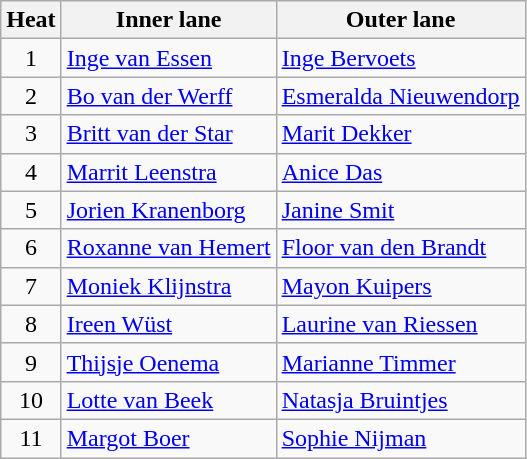<table class="wikitable">
<tr>
<th>Heat</th>
<th>Inner lane</th>
<th>Outer lane</th>
</tr>
<tr>
<td align=center>1</td>
<td><a href='#'>Inge van Essen</a></td>
<td><a href='#'>Inge Bervoets</a></td>
</tr>
<tr>
<td align=center>2</td>
<td><a href='#'>Bo van der Werff</a></td>
<td><a href='#'>Esmeralda Nieuwendorp</a></td>
</tr>
<tr>
<td align=center>3</td>
<td><a href='#'>Britt van der Star</a></td>
<td><a href='#'>Marit Dekker</a></td>
</tr>
<tr>
<td align=center>4</td>
<td><a href='#'>Marrit Leenstra</a></td>
<td><a href='#'>Anice Das</a></td>
</tr>
<tr>
<td align=center>5</td>
<td><a href='#'>Jorien Kranenborg</a></td>
<td><a href='#'>Janine Smit</a></td>
</tr>
<tr>
<td align=center>6</td>
<td><a href='#'>Roxanne van Hemert</a></td>
<td><a href='#'>Floor van den Brandt</a></td>
</tr>
<tr>
<td align=center>7</td>
<td><a href='#'>Moniek Klijnstra</a></td>
<td><a href='#'>Mayon Kuipers</a></td>
</tr>
<tr>
<td align=center>8</td>
<td><a href='#'>Ireen Wüst</a></td>
<td><a href='#'>Laurine van Riessen</a></td>
</tr>
<tr>
<td align=center>9</td>
<td><a href='#'>Thijsje Oenema</a></td>
<td><a href='#'>Marianne Timmer</a></td>
</tr>
<tr>
<td align=center>10</td>
<td><a href='#'>Lotte van Beek</a></td>
<td><a href='#'>Natasja Bruintjes</a></td>
</tr>
<tr>
<td align=center>11</td>
<td><a href='#'>Margot Boer</a></td>
<td><a href='#'>Sophie Nijman</a></td>
</tr>
</table>
